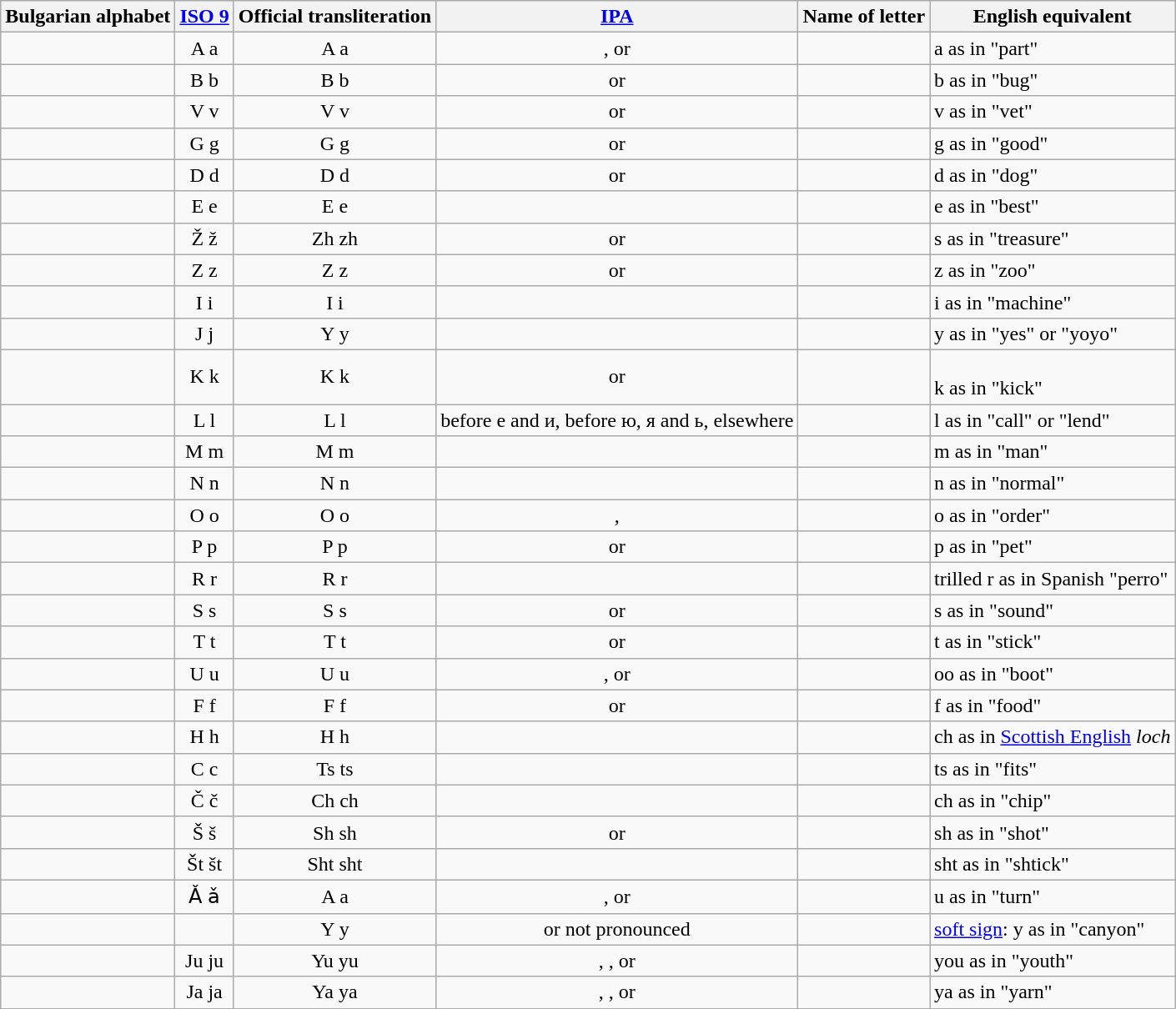<table class="wikitable">
<tr>
<th>Bulgarian alphabet</th>
<th><a href='#'>ISO 9</a></th>
<th>Official transliteration</th>
<th><a href='#'>IPA</a></th>
<th>Name of letter</th>
<th>English equivalent</th>
</tr>
<tr>
<td style="text-align:center;"></td>
<td style="text-align:center;">A a</td>
<td style="text-align:center;">A a</td>
<td style="text-align:center;">,  or </td>
<td></td>
<td>a as in "part"</td>
</tr>
<tr>
<td style="text-align:center;"></td>
<td style="text-align:center;">B b</td>
<td style="text-align:center;">B b</td>
<td style="text-align:center;"> or </td>
<td></td>
<td>b as in "bug"</td>
</tr>
<tr>
<td style="text-align:center;"></td>
<td style="text-align:center;">V v</td>
<td style="text-align:center;">V v</td>
<td style="text-align:center;"> or </td>
<td></td>
<td>v as in "vet"</td>
</tr>
<tr>
<td style="text-align:center;"></td>
<td style="text-align:center;">G g</td>
<td style="text-align:center;">G g</td>
<td style="text-align:center;"> or </td>
<td></td>
<td>g as in "good"</td>
</tr>
<tr>
<td style="text-align:center;"></td>
<td style="text-align:center;">D d</td>
<td style="text-align:center;">D d</td>
<td style="text-align:center;"> or </td>
<td></td>
<td>d as in "dog"</td>
</tr>
<tr>
<td style="text-align:center;"></td>
<td style="text-align:center;">E e</td>
<td style="text-align:center;">E e</td>
<td style="text-align:center;"></td>
<td></td>
<td>e as in "best"</td>
</tr>
<tr>
<td style="text-align:center;"></td>
<td style="text-align:center;">Ž ž</td>
<td style="text-align:center;">Zh zh</td>
<td style="text-align:center;"> or </td>
<td></td>
<td>s as in "treasure"</td>
</tr>
<tr>
<td style="text-align:center;"></td>
<td style="text-align:center;">Z z</td>
<td style="text-align:center;">Z z</td>
<td style="text-align:center;"> or </td>
<td></td>
<td>z as in "zoo"</td>
</tr>
<tr>
<td style="text-align:center;"></td>
<td style="text-align:center;">I i</td>
<td style="text-align:center;">I i</td>
<td style="text-align:center;"></td>
<td></td>
<td>i as in "machine"</td>
</tr>
<tr>
<td style="text-align:center;"></td>
<td style="text-align:center;">J j</td>
<td style="text-align:center;">Y y</td>
<td style="text-align:center;"></td>
<td></td>
<td>y as in "yes" or "yoyo"</td>
</tr>
<tr>
<td style="text-align:center;"></td>
<td style="text-align:center;">K k</td>
<td style="text-align:center;">K k</td>
<td style="text-align:center;"> or </td>
<td></td>
<td><br>k as in "kick"</td>
</tr>
<tr>
<td style="text-align:center;"></td>
<td style="text-align:center;">L l</td>
<td style="text-align:center;">L l</td>
<td style="text-align:center;"> before е and и,  before ю, я and ь,  elsewhere</td>
<td></td>
<td>l as in "call" or "lend"</td>
</tr>
<tr>
<td style="text-align:center;"></td>
<td style="text-align:center;">M m</td>
<td style="text-align:center;">M m</td>
<td style="text-align:center;"></td>
<td></td>
<td>m as in "man"</td>
</tr>
<tr>
<td style="text-align:center;"></td>
<td style="text-align:center;">N n</td>
<td style="text-align:center;">N n</td>
<td style="text-align:center;"></td>
<td></td>
<td>n as in "normal"</td>
</tr>
<tr>
<td style="text-align:center;"></td>
<td style="text-align:center;">O o</td>
<td style="text-align:center;">O o</td>
<td style="text-align:center;">, </td>
<td></td>
<td>o as in "order"</td>
</tr>
<tr>
<td style="text-align:center;"></td>
<td style="text-align:center;">P p</td>
<td style="text-align:center;">P p</td>
<td style="text-align:center;"> or </td>
<td></td>
<td>p as in "pet"</td>
</tr>
<tr>
<td style="text-align:center;"></td>
<td style="text-align:center;">R r</td>
<td style="text-align:center;">R r</td>
<td style="text-align:center;"></td>
<td></td>
<td>trilled r as in Spanish "perro"</td>
</tr>
<tr>
<td style="text-align:center;"></td>
<td style="text-align:center;">S s</td>
<td style="text-align:center;">S s</td>
<td style="text-align:center;"> or </td>
<td></td>
<td>s as in "sound"</td>
</tr>
<tr>
<td style="text-align:center;"></td>
<td style="text-align:center;">T t</td>
<td style="text-align:center;">T t</td>
<td style="text-align:center;"> or </td>
<td></td>
<td>t as in "stick"</td>
</tr>
<tr>
<td style="text-align:center;"></td>
<td style="text-align:center;">U u</td>
<td style="text-align:center;">U u</td>
<td style="text-align:center;">,  or </td>
<td></td>
<td>оо as in "boot"</td>
</tr>
<tr>
<td style="text-align:center;"></td>
<td style="text-align:center;">F f</td>
<td style="text-align:center;">F f</td>
<td style="text-align:center;"> or </td>
<td></td>
<td>f as in "food"</td>
</tr>
<tr>
<td style="text-align:center;"></td>
<td style="text-align:center;">H h</td>
<td style="text-align:center;">H h</td>
<td style="text-align:center;"></td>
<td></td>
<td>ch as in <a href='#'>Scottish English</a> <em>loch</em></td>
</tr>
<tr>
<td style="text-align:center;"></td>
<td style="text-align:center;">C c</td>
<td style="text-align:center;">Ts ts</td>
<td style="text-align:center;"></td>
<td></td>
<td>ts as in "fits"</td>
</tr>
<tr>
<td style="text-align:center;"></td>
<td style="text-align:center;">Č č</td>
<td style="text-align:center;">Ch ch</td>
<td style="text-align:center;"></td>
<td></td>
<td>ch as in "chip"</td>
</tr>
<tr>
<td style="text-align:center;"></td>
<td style="text-align:center;">Š š</td>
<td style="text-align:center;">Sh sh</td>
<td style="text-align:center;"> or </td>
<td></td>
<td>sh as in "shot"</td>
</tr>
<tr>
<td style="text-align:center;"></td>
<td style="text-align:center;">Št št</td>
<td style="text-align:center;">Sht sht</td>
<td style="text-align:center;"></td>
<td></td>
<td>sht as in "shtick"</td>
</tr>
<tr>
<td style="text-align:center;"></td>
<td style="text-align:center;">Ǎ ǎ</td>
<td style="text-align:center;">A a</td>
<td style="text-align:center;">,  or </td>
<td></td>
<td>u as in "turn"</td>
</tr>
<tr>
<td style="text-align:center;"></td>
<td style="text-align:center;"> </td>
<td style="text-align:center;">Y y</td>
<td style="text-align:center;"> or not pronounced</td>
<td></td>
<td><a href='#'>soft sign</a>: y as in "canyon"</td>
</tr>
<tr>
<td style="text-align:center;"></td>
<td style="text-align:center;">Ju ju</td>
<td style="text-align:center;">Yu yu</td>
<td style="text-align:center;">, ,  or </td>
<td></td>
<td>you as in "youth"</td>
</tr>
<tr>
<td style="text-align:center;"></td>
<td style="text-align:center;">Ja ja</td>
<td style="text-align:center;">Ya ya</td>
<td style="text-align:center;">, ,  or </td>
<td></td>
<td>ya as in "yarn"</td>
</tr>
</table>
